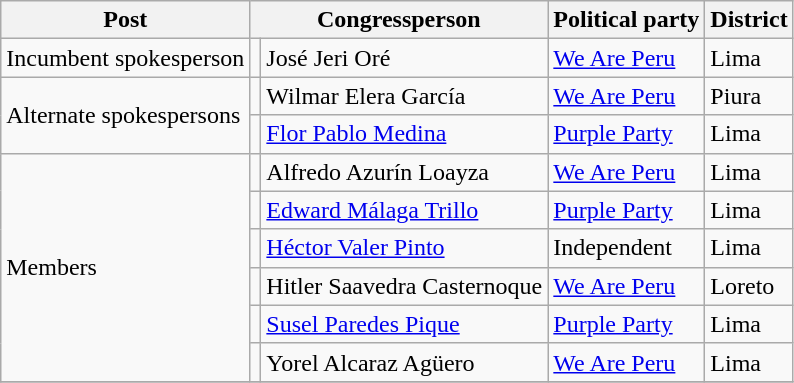<table class="wikitable">
<tr>
<th>Post</th>
<th colspan="2">Congressperson</th>
<th>Political party</th>
<th>District</th>
</tr>
<tr>
<td>Incumbent spokesperson</td>
<td></td>
<td>José Jeri Oré</td>
<td> <a href='#'>We Are Peru</a></td>
<td>Lima</td>
</tr>
<tr>
<td rowspan="2">Alternate spokespersons</td>
<td></td>
<td>Wilmar Elera García</td>
<td> <a href='#'>We Are Peru</a></td>
<td>Piura</td>
</tr>
<tr>
<td></td>
<td><a href='#'>Flor Pablo Medina</a></td>
<td> <a href='#'>Purple Party</a></td>
<td>Lima</td>
</tr>
<tr>
<td rowspan="6">Members</td>
<td></td>
<td>Alfredo Azurín Loayza</td>
<td> <a href='#'>We Are Peru</a></td>
<td>Lima</td>
</tr>
<tr>
<td></td>
<td><a href='#'>Edward Málaga Trillo</a></td>
<td> <a href='#'>Purple Party</a></td>
<td>Lima</td>
</tr>
<tr>
<td></td>
<td><a href='#'>Héctor Valer Pinto</a></td>
<td>Independent</td>
<td>Lima</td>
</tr>
<tr>
<td></td>
<td>Hitler Saavedra Casternoque</td>
<td> <a href='#'>We Are Peru</a></td>
<td>Loreto</td>
</tr>
<tr>
<td></td>
<td><a href='#'>Susel Paredes Pique</a></td>
<td> <a href='#'>Purple Party</a><br></td>
<td>Lima</td>
</tr>
<tr>
<td></td>
<td>Yorel Alcaraz Agüero</td>
<td> <a href='#'>We Are Peru</a></td>
<td>Lima</td>
</tr>
<tr>
</tr>
</table>
